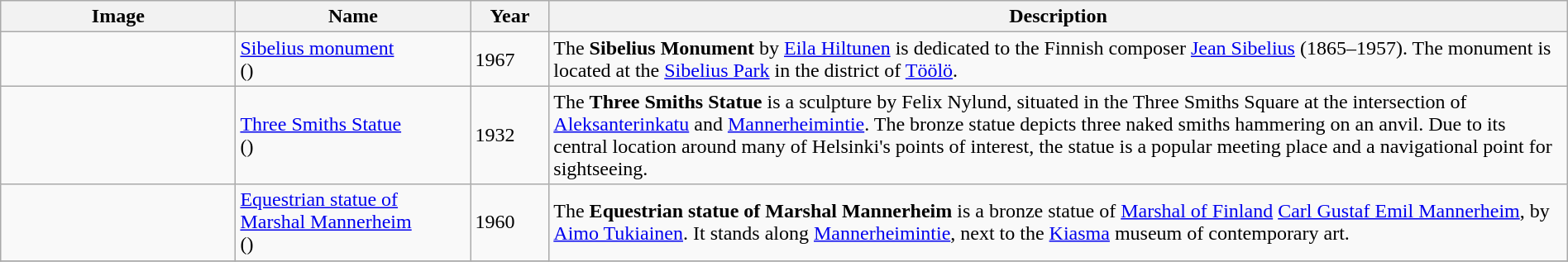<table class="wikitable sortable" style="width:100%">
<tr>
<th scope="col" style="width: 15%;" class="unsortable">Image</th>
<th scope="col" style="width: 15%;">Name</th>
<th scope="col" style="width: 5%;">Year</th>
<th scope="col" style="width: 65%;" class="unsortable">Description</th>
</tr>
<tr>
<td></td>
<td><a href='#'>Sibelius monument</a><br>()</td>
<td>1967</td>
<td>The <strong>Sibelius Monument</strong> by <a href='#'>Eila Hiltunen</a> is dedicated to the Finnish composer <a href='#'>Jean Sibelius</a> (1865–1957). The monument is located at the <a href='#'>Sibelius Park</a> in the district of <a href='#'>Töölö</a>.</td>
</tr>
<tr>
<td></td>
<td><a href='#'>Three Smiths Statue</a><br>()</td>
<td>1932</td>
<td>The <strong>Three Smiths Statue</strong> is a sculpture by Felix Nylund, situated in the Three Smiths Square at the intersection of <a href='#'>Aleksanterinkatu</a> and <a href='#'>Mannerheimintie</a>. The bronze statue depicts three naked smiths hammering on an anvil. Due to its central location around many of Helsinki's points of interest, the statue is a popular meeting place and a navigational point for sightseeing.</td>
</tr>
<tr>
<td></td>
<td><a href='#'>Equestrian statue of Marshal Mannerheim</a><br>()</td>
<td>1960</td>
<td>The <strong>Equestrian statue of Marshal Mannerheim</strong> is a bronze statue of <a href='#'>Marshal of Finland</a> <a href='#'>Carl Gustaf Emil Mannerheim</a>, by <a href='#'>Aimo Tukiainen</a>. It stands along <a href='#'>Mannerheimintie</a>, next to the <a href='#'>Kiasma</a> museum of contemporary art.</td>
</tr>
<tr>
</tr>
</table>
